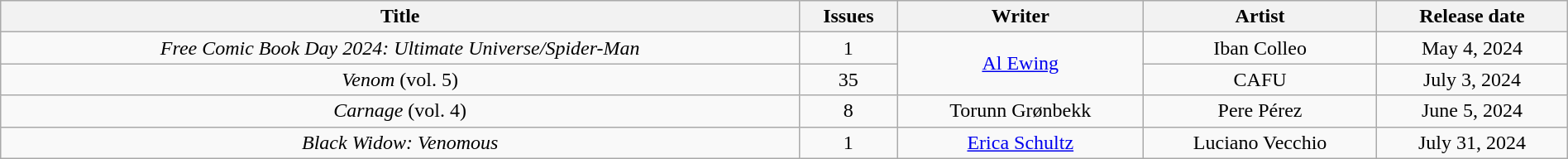<table class="wikitable" style="text-align:center; width:100%">
<tr>
<th scope="col">Title</th>
<th scope="col">Issues</th>
<th scope="col">Writer</th>
<th scope="col">Artist</th>
<th scope="col">Release date</th>
</tr>
<tr>
<td><em>Free Comic Book Day 2024: Ultimate Universe/Spider-Man</em></td>
<td>1</td>
<td rowspan="2"><a href='#'>Al Ewing</a></td>
<td>Iban Colleo</td>
<td>May 4, 2024</td>
</tr>
<tr>
<td><em>Venom</em> (vol. 5)</td>
<td>35</td>
<td>CAFU</td>
<td>July 3, 2024</td>
</tr>
<tr>
<td><em>Carnage</em> (vol. 4)</td>
<td>8</td>
<td>Torunn Grønbekk</td>
<td>Pere Pérez</td>
<td>June 5, 2024</td>
</tr>
<tr>
<td><em>Black Widow: Venomous</em></td>
<td>1</td>
<td><a href='#'>Erica Schultz</a></td>
<td>Luciano Vecchio</td>
<td>July 31, 2024</td>
</tr>
</table>
